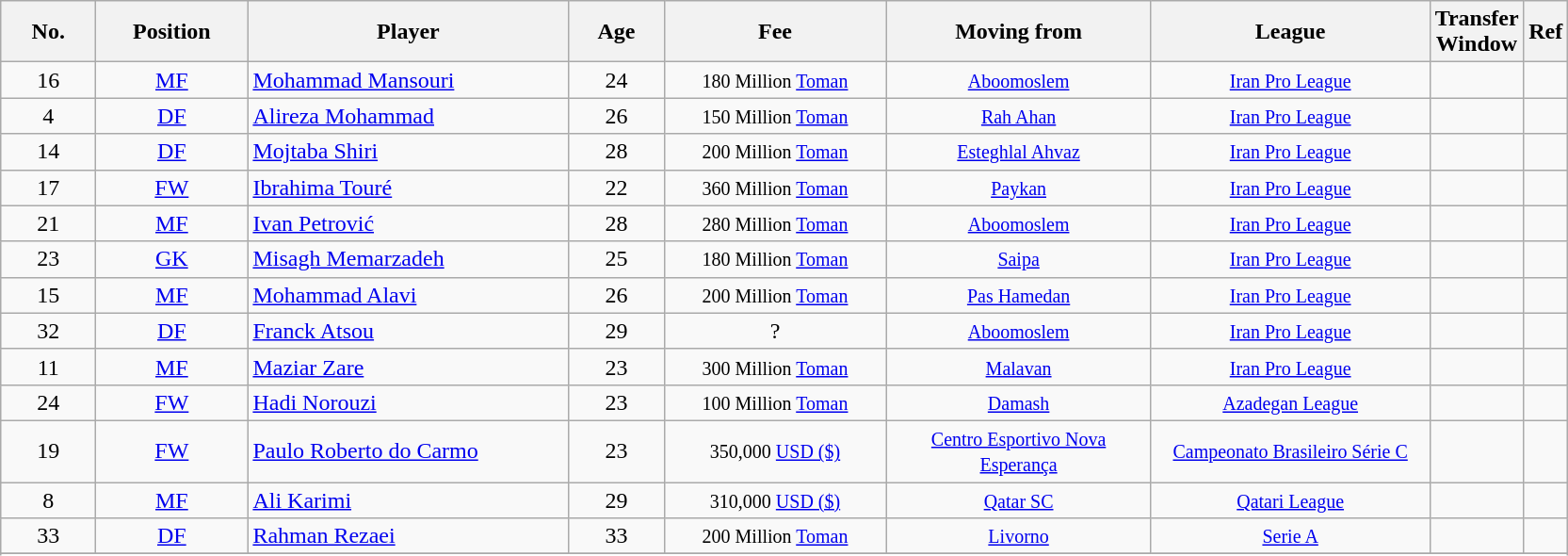<table class="wikitable sortable" style="text-align: center;">
<tr>
<th width=60><strong>No.</strong></th>
<th width=100><strong>Position</strong></th>
<th width=220><strong>Player</strong></th>
<th width=60><strong>Age</strong></th>
<th width=150><strong>Fee</strong></th>
<th width=180><strong>Moving from</strong></th>
<th width=190><strong>League</strong></th>
<th width=30><strong>Transfer Window</strong></th>
<th width=20><strong>Ref</strong></th>
</tr>
<tr>
<td>16</td>
<td style="text-align:center"><a href='#'>MF</a></td>
<td style="text-align:left"> <a href='#'>Mohammad Mansouri</a></td>
<td>24</td>
<td><small>180 Million <a href='#'>Toman</a></small></td>
<td><small><a href='#'>Aboomoslem</a> </small></td>
<td><small><a href='#'>Iran Pro League</a></small></td>
<td></td>
<td></td>
</tr>
<tr>
<td>4</td>
<td style="text-align:center"><a href='#'>DF</a></td>
<td style="text-align:left"> <a href='#'>Alireza Mohammad</a></td>
<td>26</td>
<td><small>150 Million <a href='#'>Toman</a></small></td>
<td><small><a href='#'>Rah Ahan</a></small></td>
<td><small><a href='#'>Iran Pro League</a></small></td>
<td></td>
<td></td>
</tr>
<tr>
<td>14</td>
<td style="text-align:center"><a href='#'>DF</a></td>
<td style="text-align:left"> <a href='#'>Mojtaba Shiri</a></td>
<td>28</td>
<td><small>200 Million <a href='#'>Toman</a></small></td>
<td><small><a href='#'>Esteghlal Ahvaz</a> </small></td>
<td><small><a href='#'>Iran Pro League</a></small></td>
<td></td>
</tr>
<tr>
<td>17</td>
<td style="text-align:center"><a href='#'>FW</a></td>
<td style="text-align:left"> <a href='#'>Ibrahima Touré</a></td>
<td>22</td>
<td><small>360 Million <a href='#'>Toman</a></small></td>
<td><small><a href='#'>Paykan</a> </small></td>
<td><small><a href='#'>Iran Pro League</a></small></td>
<td></td>
<td></td>
</tr>
<tr>
<td>21</td>
<td style="text-align:center"><a href='#'>MF</a></td>
<td style="text-align:left"> <a href='#'>Ivan Petrović</a></td>
<td>28</td>
<td><small>280 Million <a href='#'>Toman</a></small></td>
<td><small><a href='#'>Aboomoslem</a></small></td>
<td><small><a href='#'>Iran Pro League</a></small></td>
<td></td>
<td></td>
</tr>
<tr>
<td>23</td>
<td style="text-align:center"><a href='#'>GK</a></td>
<td style="text-align:left"> <a href='#'>Misagh Memarzadeh</a></td>
<td>25</td>
<td><small>180 Million <a href='#'>Toman</a></small></td>
<td><small><a href='#'>Saipa</a> </small></td>
<td><small><a href='#'>Iran Pro League</a></small></td>
<td></td>
<td></td>
</tr>
<tr>
<td>15</td>
<td style="text-align:center"><a href='#'>MF</a></td>
<td style="text-align:left"> <a href='#'>Mohammad Alavi</a></td>
<td>26</td>
<td><small>200 Million <a href='#'>Toman</a></small></td>
<td><small><a href='#'>Pas Hamedan</a></small></td>
<td><small><a href='#'>Iran Pro League</a></small></td>
<td></td>
<td></td>
</tr>
<tr>
<td>32</td>
<td style="text-align:center"><a href='#'>DF</a></td>
<td style="text-align:left"> <a href='#'>Franck Atsou</a></td>
<td>29</td>
<td>?</td>
<td><small><a href='#'>Aboomoslem</a> </small></td>
<td><small><a href='#'>Iran Pro League</a></small></td>
<td></td>
<td></td>
</tr>
<tr>
<td>11</td>
<td style="text-align:center"><a href='#'>MF</a></td>
<td style="text-align:left"> <a href='#'>Maziar Zare</a></td>
<td>23</td>
<td><small>300 Million <a href='#'>Toman</a></small></td>
<td><small><a href='#'>Malavan</a></small></td>
<td><small><a href='#'>Iran Pro League</a></small></td>
<td></td>
<td></td>
</tr>
<tr>
<td>24</td>
<td style="text-align:center"><a href='#'>FW</a></td>
<td style="text-align:left"> <a href='#'>Hadi Norouzi</a></td>
<td>23</td>
<td><small>100 Million <a href='#'>Toman</a></small></td>
<td><small><a href='#'>Damash</a></small></td>
<td><small><a href='#'>Azadegan League</a></small></td>
<td></td>
<td></td>
</tr>
<tr>
<td>19</td>
<td style="text-align:center"><a href='#'>FW</a></td>
<td style="text-align:left"> <a href='#'>Paulo Roberto do Carmo</a></td>
<td>23</td>
<td><small>350,000 <a href='#'>USD ($)</a></small></td>
<td><small><a href='#'>Centro Esportivo Nova Esperança</a></small></td>
<td> <small><a href='#'>Campeonato Brasileiro Série C</a></small></td>
<td></td>
<td></td>
</tr>
<tr>
<td>8</td>
<td style="text-align:center"><a href='#'>MF</a></td>
<td style="text-align:left"> <a href='#'>Ali Karimi</a></td>
<td>29</td>
<td><small>310,000 <a href='#'>USD ($)</a></small></td>
<td><small><a href='#'>Qatar SC</a></small></td>
<td> <small><a href='#'>Qatari League</a></small></td>
<td></td>
<td></td>
</tr>
<tr>
<td>33</td>
<td style="text-align:center"><a href='#'>DF</a></td>
<td style="text-align:left"> <a href='#'>Rahman Rezaei</a></td>
<td>33</td>
<td><small>200 Million <a href='#'>Toman</a></small></td>
<td><small><a href='#'>Livorno</a></small></td>
<td> <small><a href='#'>Serie A</a></small></td>
<td></td>
<td></td>
</tr>
<tr>
</tr>
<tr>
</tr>
</table>
